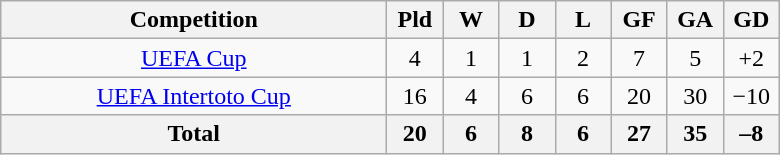<table class="wikitable sortable" style="text-align:center;">
<tr>
<th width="250">Competition</th>
<th width="30">Pld</th>
<th width="30">W</th>
<th width="30">D</th>
<th width="30">L</th>
<th width="30">GF</th>
<th width="30">GA</th>
<th width="30">GD</th>
</tr>
<tr>
<td><a href='#'>UEFA Cup</a></td>
<td>4</td>
<td>1</td>
<td>1</td>
<td>2</td>
<td>7</td>
<td>5</td>
<td>+2</td>
</tr>
<tr>
<td><a href='#'>UEFA Intertoto Cup</a></td>
<td>16</td>
<td>4</td>
<td>6</td>
<td>6</td>
<td>20</td>
<td>30</td>
<td>−10</td>
</tr>
<tr class="sort-bottom">
<th>Total</th>
<th>20</th>
<th>6</th>
<th>8</th>
<th>6</th>
<th>27</th>
<th>35</th>
<th>–8</th>
</tr>
</table>
